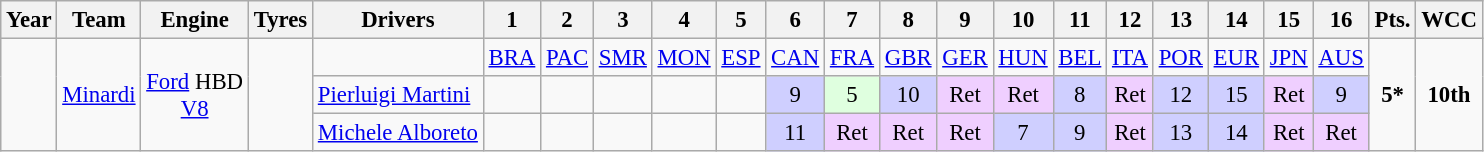<table class="wikitable" style="text-align:center; font-size:95%">
<tr>
<th>Year</th>
<th>Team</th>
<th>Engine</th>
<th>Tyres</th>
<th>Drivers</th>
<th>1</th>
<th>2</th>
<th>3</th>
<th>4</th>
<th>5</th>
<th>6</th>
<th>7</th>
<th>8</th>
<th>9</th>
<th>10</th>
<th>11</th>
<th>12</th>
<th>13</th>
<th>14</th>
<th>15</th>
<th>16</th>
<th>Pts.</th>
<th>WCC</th>
</tr>
<tr>
<td rowspan="3"></td>
<td rowspan="3"><a href='#'>Minardi</a></td>
<td rowspan="3"><a href='#'>Ford</a> HBD<br><a href='#'>V8</a></td>
<td rowspan="3"></td>
<td></td>
<td><a href='#'>BRA</a></td>
<td><a href='#'>PAC</a></td>
<td><a href='#'>SMR</a></td>
<td><a href='#'>MON</a></td>
<td><a href='#'>ESP</a></td>
<td><a href='#'>CAN</a></td>
<td><a href='#'>FRA</a></td>
<td><a href='#'>GBR</a></td>
<td><a href='#'>GER</a></td>
<td><a href='#'>HUN</a></td>
<td><a href='#'>BEL</a></td>
<td><a href='#'>ITA</a></td>
<td><a href='#'>POR</a></td>
<td><a href='#'>EUR</a></td>
<td><a href='#'>JPN</a></td>
<td><a href='#'>AUS</a></td>
<td rowspan="3"><strong>5*</strong></td>
<td rowspan="3"><strong>10th</strong></td>
</tr>
<tr>
<td align="left"><a href='#'>Pierluigi Martini</a></td>
<td></td>
<td></td>
<td></td>
<td></td>
<td></td>
<td style="background:#cfcfff;">9</td>
<td style="background:#dfffdf;">5</td>
<td style="background:#cfcfff;">10</td>
<td style="background:#efcfff;">Ret</td>
<td style="background:#efcfff;">Ret</td>
<td style="background:#cfcfff;">8</td>
<td style="background:#efcfff;">Ret</td>
<td style="background:#cfcfff;">12</td>
<td style="background:#cfcfff;">15</td>
<td style="background:#efcfff;">Ret</td>
<td style="background:#cfcfff;">9</td>
</tr>
<tr>
<td align="left"><a href='#'>Michele Alboreto</a></td>
<td></td>
<td></td>
<td></td>
<td></td>
<td></td>
<td style="background:#cfcfff;">11</td>
<td style="background:#efcfff;">Ret</td>
<td style="background:#efcfff;">Ret</td>
<td style="background:#efcfff;">Ret</td>
<td style="background:#cfcfff;">7</td>
<td style="background:#cfcfff;">9</td>
<td style="background:#efcfff;">Ret</td>
<td style="background:#cfcfff;">13</td>
<td style="background:#cfcfff;">14</td>
<td style="background:#efcfff;">Ret</td>
<td style="background:#efcfff;">Ret</td>
</tr>
</table>
